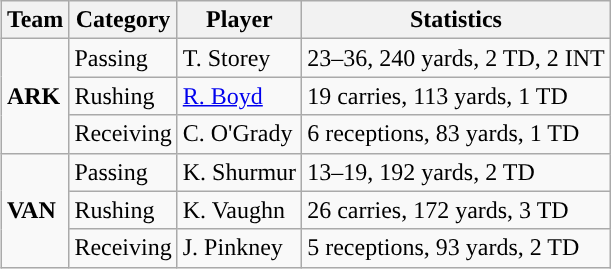<table class="wikitable" style="float: right;">
<tr>
<th>Team</th>
<th>Category</th>
<th>Player</th>
<th>Statistics</th>
</tr>
<tr>
<td rowspan=3><strong>ARK</strong></td>
<td>Passing</td>
<td>T. Storey</td>
<td>23–36, 240 yards, 2 TD, 2 INT</td>
</tr>
<tr>
<td>Rushing</td>
<td><a href='#'>R. Boyd</a></td>
<td>19 carries, 113 yards, 1 TD</td>
</tr>
<tr>
<td>Receiving</td>
<td>C. O'Grady</td>
<td>6 receptions, 83 yards, 1 TD</td>
</tr>
<tr>
<td rowspan=3><strong>VAN</strong></td>
<td>Passing</td>
<td>K. Shurmur</td>
<td>13–19, 192 yards, 2 TD</td>
</tr>
<tr>
<td>Rushing</td>
<td>K. Vaughn</td>
<td>26 carries, 172 yards, 3 TD</td>
</tr>
<tr>
<td>Receiving</td>
<td>J. Pinkney</td>
<td>5 receptions, 93 yards, 2 TD</td>
</tr>
</table>
